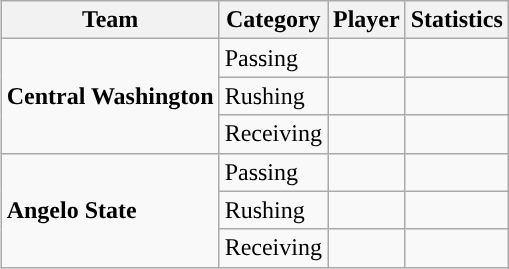<table class="wikitable" style="float: right;">
<tr>
<th>Team</th>
<th>Category</th>
<th>Player</th>
<th>Statistics</th>
</tr>
<tr>
<td rowspan=3><strong>Central Washington</strong></td>
<td>Passing</td>
<td></td>
<td></td>
</tr>
<tr>
<td>Rushing</td>
<td></td>
<td></td>
</tr>
<tr>
<td>Receiving</td>
<td></td>
<td></td>
</tr>
<tr>
<td rowspan=3><strong>Angelo State</strong></td>
<td>Passing</td>
<td></td>
<td></td>
</tr>
<tr>
<td>Rushing</td>
<td></td>
<td></td>
</tr>
<tr>
<td>Receiving</td>
<td></td>
<td></td>
</tr>
</table>
